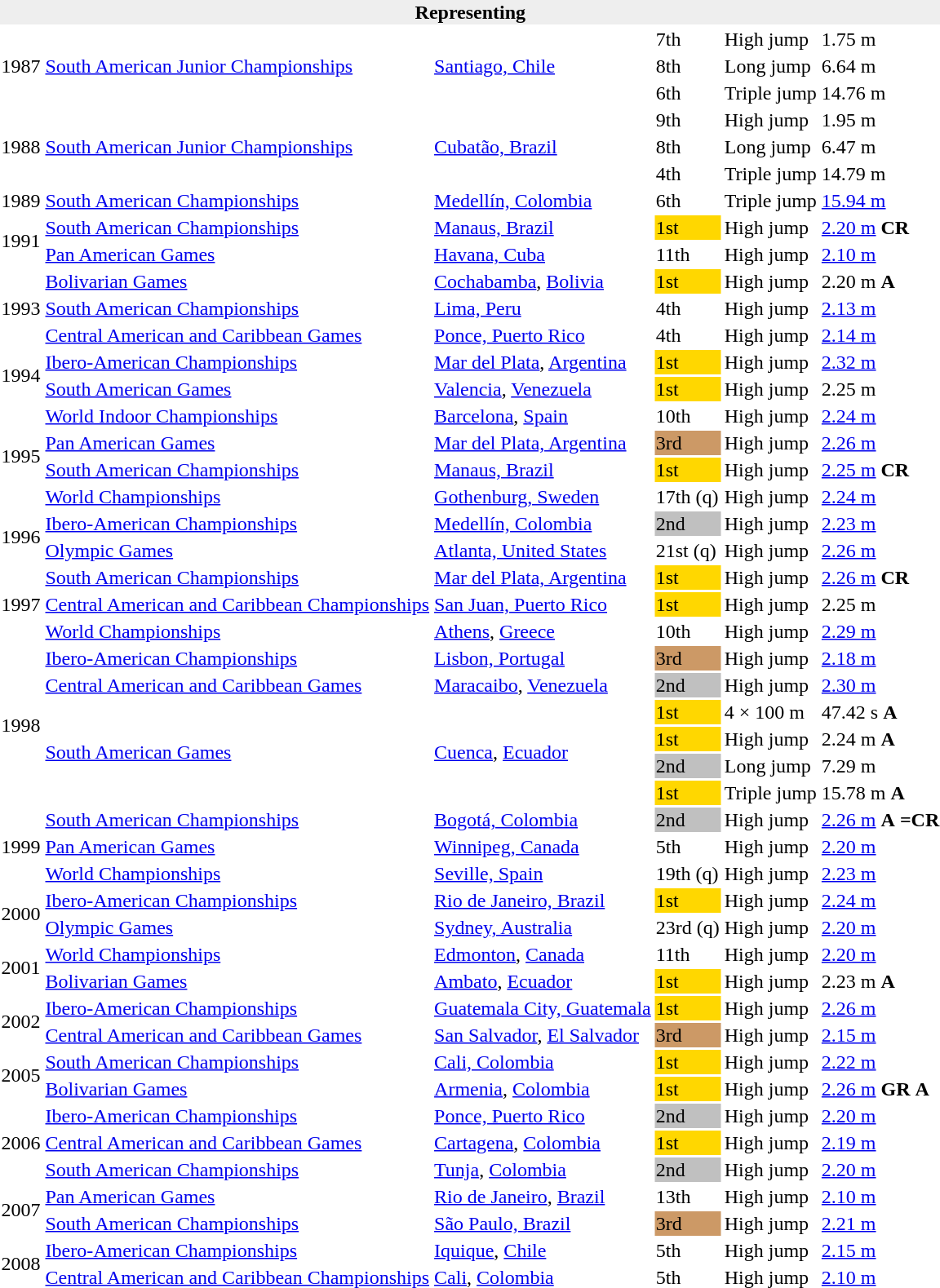<table>
<tr>
<th bgcolor="#eeeeee" colspan="6">Representing </th>
</tr>
<tr>
<td rowspan=3>1987</td>
<td rowspan=3><a href='#'>South American Junior  Championships</a></td>
<td rowspan=3><a href='#'>Santiago, Chile</a></td>
<td>7th</td>
<td>High jump</td>
<td>1.75 m</td>
</tr>
<tr>
<td>8th</td>
<td>Long jump</td>
<td>6.64 m</td>
</tr>
<tr>
<td>6th</td>
<td>Triple jump</td>
<td>14.76 m</td>
</tr>
<tr>
<td rowspan=3>1988</td>
<td rowspan=3><a href='#'>South American Junior  Championships</a></td>
<td rowspan=3><a href='#'>Cubatão, Brazil</a></td>
<td>9th</td>
<td>High jump</td>
<td>1.95 m</td>
</tr>
<tr>
<td>8th</td>
<td>Long jump</td>
<td>6.47 m</td>
</tr>
<tr>
<td>4th</td>
<td>Triple jump</td>
<td>14.79 m</td>
</tr>
<tr>
<td>1989</td>
<td><a href='#'>South American Championships</a></td>
<td><a href='#'>Medellín, Colombia</a></td>
<td>6th</td>
<td>Triple jump</td>
<td><a href='#'>15.94 m</a></td>
</tr>
<tr>
<td rowspan=2>1991</td>
<td><a href='#'>South American Championships</a></td>
<td><a href='#'>Manaus, Brazil</a></td>
<td bgcolor="gold">1st</td>
<td>High jump</td>
<td><a href='#'>2.20 m</a> <strong>CR</strong></td>
</tr>
<tr>
<td><a href='#'>Pan American Games</a></td>
<td><a href='#'>Havana, Cuba</a></td>
<td>11th</td>
<td>High jump</td>
<td><a href='#'>2.10 m</a></td>
</tr>
<tr>
<td rowspan=3>1993</td>
<td><a href='#'>Bolivarian Games</a></td>
<td><a href='#'>Cochabamba</a>, <a href='#'>Bolivia</a></td>
<td bgcolor=gold>1st</td>
<td>High jump</td>
<td>2.20 m <strong>A</strong></td>
</tr>
<tr>
<td><a href='#'>South American Championships</a></td>
<td><a href='#'>Lima, Peru</a></td>
<td>4th</td>
<td>High jump</td>
<td><a href='#'>2.13 m</a></td>
</tr>
<tr>
<td><a href='#'>Central American and Caribbean Games</a></td>
<td><a href='#'>Ponce, Puerto Rico</a></td>
<td>4th</td>
<td>High jump</td>
<td><a href='#'>2.14 m</a></td>
</tr>
<tr>
<td rowspan=2>1994</td>
<td><a href='#'>Ibero-American Championships</a></td>
<td><a href='#'>Mar del Plata</a>, <a href='#'>Argentina</a></td>
<td bgcolor=gold>1st</td>
<td>High jump</td>
<td><a href='#'>2.32 m</a></td>
</tr>
<tr>
<td><a href='#'>South American Games</a></td>
<td><a href='#'>Valencia</a>, <a href='#'>Venezuela</a></td>
<td bgcolor=gold>1st</td>
<td>High jump</td>
<td>2.25 m</td>
</tr>
<tr>
<td rowspan=4>1995</td>
<td><a href='#'>World Indoor Championships</a></td>
<td><a href='#'>Barcelona</a>, <a href='#'>Spain</a></td>
<td>10th</td>
<td>High jump</td>
<td><a href='#'>2.24 m</a></td>
</tr>
<tr>
<td><a href='#'>Pan American Games</a></td>
<td><a href='#'>Mar del Plata, Argentina</a></td>
<td bgcolor="cc9966">3rd</td>
<td>High jump</td>
<td><a href='#'>2.26 m</a></td>
</tr>
<tr>
<td><a href='#'>South American Championships</a></td>
<td><a href='#'>Manaus, Brazil</a></td>
<td bgcolor="gold">1st</td>
<td>High jump</td>
<td><a href='#'>2.25 m</a> <strong>CR</strong></td>
</tr>
<tr>
<td><a href='#'>World Championships</a></td>
<td><a href='#'>Gothenburg, Sweden</a></td>
<td>17th (q)</td>
<td>High jump</td>
<td><a href='#'>2.24 m</a></td>
</tr>
<tr>
<td rowspan=2>1996</td>
<td><a href='#'>Ibero-American Championships</a></td>
<td><a href='#'>Medellín, Colombia</a></td>
<td bgcolor=silver>2nd</td>
<td>High jump</td>
<td><a href='#'>2.23 m</a></td>
</tr>
<tr>
<td><a href='#'>Olympic Games</a></td>
<td><a href='#'>Atlanta, United States</a></td>
<td>21st (q)</td>
<td>High jump</td>
<td><a href='#'>2.26 m</a></td>
</tr>
<tr>
<td rowspan=3>1997</td>
<td><a href='#'>South American Championships</a></td>
<td><a href='#'>Mar del Plata, Argentina</a></td>
<td bgcolor="gold">1st</td>
<td>High jump</td>
<td><a href='#'>2.26 m</a> <strong>CR</strong></td>
</tr>
<tr>
<td><a href='#'>Central American and Caribbean Championships</a></td>
<td><a href='#'>San Juan, Puerto Rico</a></td>
<td bgcolor="gold">1st</td>
<td>High jump</td>
<td>2.25 m</td>
</tr>
<tr>
<td><a href='#'>World Championships</a></td>
<td><a href='#'>Athens</a>, <a href='#'>Greece</a></td>
<td>10th</td>
<td>High jump</td>
<td><a href='#'>2.29 m</a></td>
</tr>
<tr>
<td rowspan = "6">1998</td>
<td><a href='#'>Ibero-American Championships</a></td>
<td><a href='#'>Lisbon, Portugal</a></td>
<td bgcolor=cc9966>3rd</td>
<td>High jump</td>
<td><a href='#'>2.18 m</a></td>
</tr>
<tr>
<td><a href='#'>Central American and Caribbean Games</a></td>
<td><a href='#'>Maracaibo</a>, <a href='#'>Venezuela</a></td>
<td bgcolor="silver">2nd</td>
<td>High jump</td>
<td><a href='#'>2.30 m</a></td>
</tr>
<tr>
<td rowspan = "4"><a href='#'>South American Games</a></td>
<td rowspan = "4"><a href='#'>Cuenca</a>, <a href='#'>Ecuador</a></td>
<td bgcolor=gold>1st</td>
<td>4 × 100 m</td>
<td>47.42 s <strong>A</strong></td>
</tr>
<tr>
<td bgcolor=gold>1st</td>
<td>High jump</td>
<td>2.24 m <strong>A</strong></td>
</tr>
<tr>
<td bgcolor=silver>2nd</td>
<td>Long jump</td>
<td>7.29 m</td>
</tr>
<tr>
<td bgcolor=gold>1st</td>
<td>Triple jump</td>
<td>15.78 m <strong>A</strong></td>
</tr>
<tr>
<td rowspan=3>1999</td>
<td><a href='#'>South American Championships</a></td>
<td><a href='#'>Bogotá, Colombia</a></td>
<td bgcolor="silver">2nd</td>
<td>High jump</td>
<td><a href='#'>2.26 m</a> <strong>A</strong> <strong>=CR</strong></td>
</tr>
<tr>
<td><a href='#'>Pan American Games</a></td>
<td><a href='#'>Winnipeg, Canada</a></td>
<td>5th</td>
<td>High jump</td>
<td><a href='#'>2.20 m</a></td>
</tr>
<tr>
<td><a href='#'>World Championships</a></td>
<td><a href='#'>Seville, Spain</a></td>
<td>19th (q)</td>
<td>High jump</td>
<td><a href='#'>2.23 m</a></td>
</tr>
<tr>
<td rowspan=2>2000</td>
<td><a href='#'>Ibero-American Championships</a></td>
<td><a href='#'>Rio de Janeiro, Brazil</a></td>
<td bgcolor=gold>1st</td>
<td>High jump</td>
<td><a href='#'>2.24 m</a></td>
</tr>
<tr>
<td><a href='#'>Olympic Games</a></td>
<td><a href='#'>Sydney, Australia</a></td>
<td>23rd (q)</td>
<td>High jump</td>
<td><a href='#'>2.20 m</a></td>
</tr>
<tr>
<td rowspan=2>2001</td>
<td><a href='#'>World Championships</a></td>
<td><a href='#'>Edmonton</a>, <a href='#'>Canada</a></td>
<td>11th</td>
<td>High jump</td>
<td><a href='#'>2.20 m</a></td>
</tr>
<tr>
<td><a href='#'>Bolivarian Games</a></td>
<td><a href='#'>Ambato</a>, <a href='#'>Ecuador</a></td>
<td bgcolor=gold>1st</td>
<td>High jump</td>
<td>2.23 m <strong>A</strong></td>
</tr>
<tr>
<td rowspan=2>2002</td>
<td><a href='#'>Ibero-American Championships</a></td>
<td><a href='#'>Guatemala City, Guatemala</a></td>
<td bgcolor=gold>1st</td>
<td>High jump</td>
<td><a href='#'>2.26 m</a></td>
</tr>
<tr>
<td><a href='#'>Central American and Caribbean Games</a></td>
<td><a href='#'>San Salvador</a>, <a href='#'>El Salvador</a></td>
<td bgcolor="cc9966">3rd</td>
<td>High jump</td>
<td><a href='#'>2.15 m</a></td>
</tr>
<tr>
<td rowspan=2>2005</td>
<td><a href='#'>South American Championships</a></td>
<td><a href='#'>Cali, Colombia</a></td>
<td bgcolor="gold">1st</td>
<td>High jump</td>
<td><a href='#'>2.22 m</a></td>
</tr>
<tr>
<td><a href='#'>Bolivarian Games</a></td>
<td><a href='#'>Armenia</a>, <a href='#'>Colombia</a></td>
<td bgcolor=gold>1st</td>
<td>High jump</td>
<td><a href='#'>2.26 m</a> <strong>GR</strong> <strong>A</strong></td>
</tr>
<tr>
<td rowspan=3>2006</td>
<td><a href='#'>Ibero-American Championships</a></td>
<td><a href='#'>Ponce, Puerto Rico</a></td>
<td bgcolor="silver">2nd</td>
<td>High jump</td>
<td><a href='#'>2.20 m</a></td>
</tr>
<tr>
<td><a href='#'>Central American and Caribbean Games</a></td>
<td><a href='#'>Cartagena</a>, <a href='#'>Colombia</a></td>
<td bgcolor="gold">1st</td>
<td>High jump</td>
<td><a href='#'>2.19 m</a></td>
</tr>
<tr>
<td><a href='#'>South American Championships</a></td>
<td><a href='#'>Tunja</a>, <a href='#'>Colombia</a></td>
<td bgcolor="silver">2nd</td>
<td>High jump</td>
<td><a href='#'>2.20 m</a></td>
</tr>
<tr>
<td rowspan=2>2007</td>
<td><a href='#'>Pan American Games</a></td>
<td><a href='#'>Rio de Janeiro</a>, <a href='#'>Brazil</a></td>
<td>13th</td>
<td>High jump</td>
<td><a href='#'>2.10 m</a></td>
</tr>
<tr>
<td><a href='#'>South American Championships</a></td>
<td><a href='#'>São Paulo, Brazil</a></td>
<td bgcolor="cc9966">3rd</td>
<td>High jump</td>
<td><a href='#'>2.21 m</a></td>
</tr>
<tr>
<td rowspan=2>2008</td>
<td><a href='#'>Ibero-American Championships</a></td>
<td><a href='#'>Iquique</a>, <a href='#'>Chile</a></td>
<td>5th</td>
<td>High jump</td>
<td><a href='#'>2.15 m</a></td>
</tr>
<tr>
<td><a href='#'>Central American and Caribbean Championships</a></td>
<td><a href='#'>Cali</a>, <a href='#'>Colombia</a></td>
<td>5th</td>
<td>High jump</td>
<td><a href='#'>2.10 m</a></td>
</tr>
</table>
